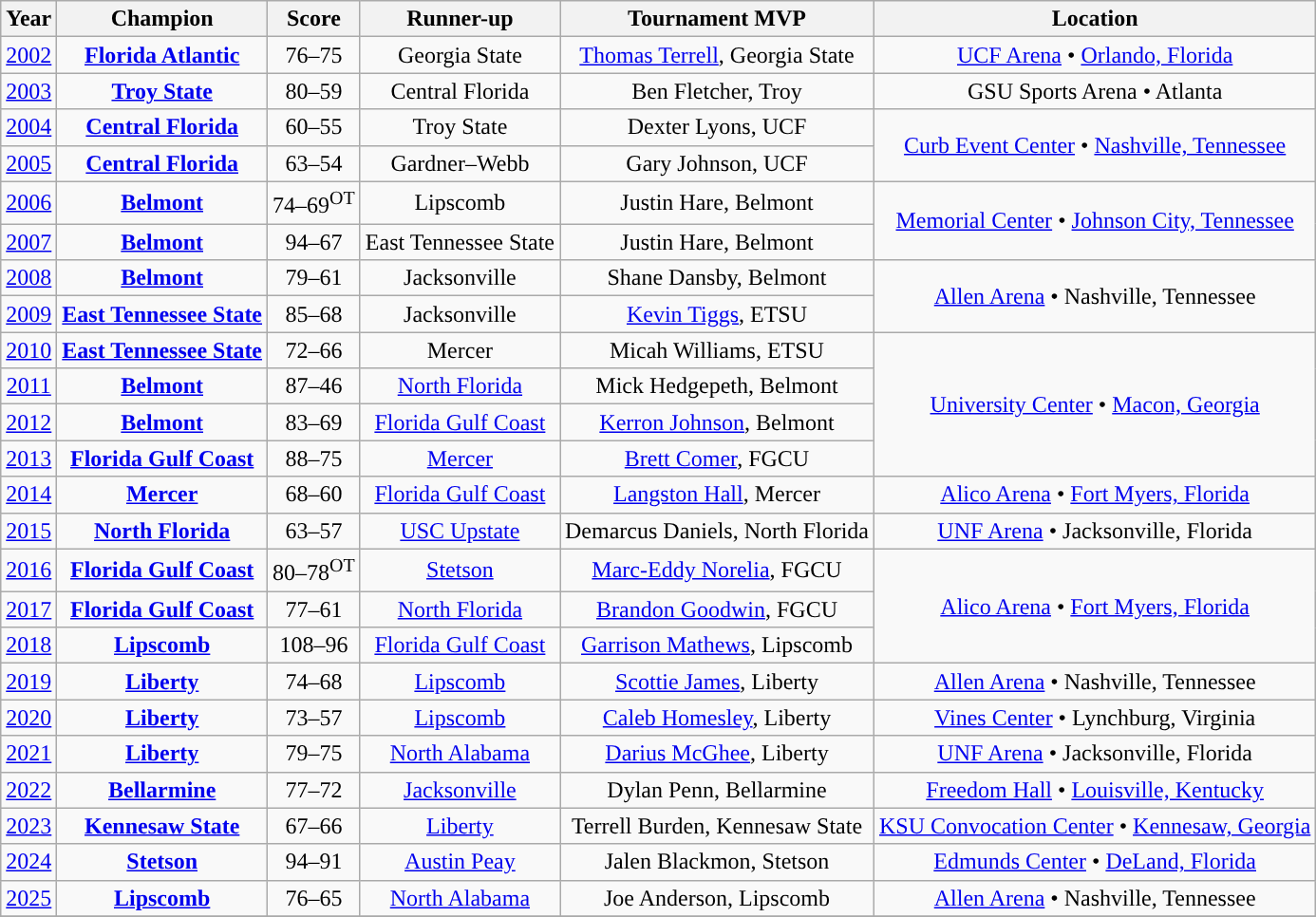<table class="wikitable sortable" style="text-align:center">
<tr>
<th width=px>Year</th>
<th width=px>Champion</th>
<th width=px>Score</th>
<th width=px>Runner-up</th>
<th width=px>Tournament MVP</th>
<th width=px>Location</th>
</tr>
<tr>
<td><a href='#'>2002</a></td>
<td><strong><a href='#'>Florida Atlantic</a></strong></td>
<td>76–75</td>
<td>Georgia State</td>
<td><a href='#'>Thomas Terrell</a>, Georgia State</td>
<td><a href='#'>UCF Arena</a> • <a href='#'>Orlando, Florida</a></td>
</tr>
<tr>
<td><a href='#'>2003</a></td>
<td><strong><a href='#'>Troy State</a></strong></td>
<td>80–59</td>
<td>Central Florida</td>
<td>Ben Fletcher, Troy</td>
<td>GSU Sports Arena • Atlanta</td>
</tr>
<tr>
<td><a href='#'>2004</a></td>
<td><strong><a href='#'>Central Florida</a></strong></td>
<td>60–55</td>
<td>Troy State</td>
<td>Dexter Lyons, UCF</td>
<td rowspan=2><a href='#'>Curb Event Center</a> • <a href='#'>Nashville, Tennessee</a></td>
</tr>
<tr>
<td><a href='#'>2005</a></td>
<td><strong><a href='#'>Central Florida</a></strong></td>
<td>63–54</td>
<td>Gardner–Webb</td>
<td>Gary Johnson, UCF</td>
</tr>
<tr>
<td><a href='#'>2006</a></td>
<td><strong><a href='#'>Belmont</a></strong></td>
<td>74–69<sup>OT</sup></td>
<td>Lipscomb</td>
<td>Justin Hare, Belmont</td>
<td rowspan=2><a href='#'>Memorial Center</a> • <a href='#'>Johnson City, Tennessee</a></td>
</tr>
<tr>
<td><a href='#'>2007</a></td>
<td><strong><a href='#'>Belmont</a></strong></td>
<td>94–67</td>
<td>East Tennessee State</td>
<td>Justin Hare, Belmont</td>
</tr>
<tr>
<td><a href='#'>2008</a></td>
<td><strong><a href='#'>Belmont</a></strong></td>
<td>79–61</td>
<td>Jacksonville</td>
<td>Shane Dansby, Belmont</td>
<td rowspan=2><a href='#'>Allen Arena</a> • Nashville, Tennessee</td>
</tr>
<tr>
<td><a href='#'>2009</a></td>
<td><strong><a href='#'>East Tennessee State</a></strong></td>
<td>85–68</td>
<td>Jacksonville</td>
<td><a href='#'>Kevin Tiggs</a>, ETSU</td>
</tr>
<tr>
<td><a href='#'>2010</a></td>
<td><strong><a href='#'>East Tennessee State</a></strong></td>
<td>72–66</td>
<td>Mercer</td>
<td>Micah Williams, ETSU</td>
<td rowspan=4><a href='#'>University Center</a> • <a href='#'>Macon, Georgia</a></td>
</tr>
<tr>
<td><a href='#'>2011</a></td>
<td><strong><a href='#'>Belmont</a></strong></td>
<td>87–46</td>
<td><a href='#'>North Florida</a></td>
<td>Mick Hedgepeth, Belmont</td>
</tr>
<tr>
<td><a href='#'>2012</a></td>
<td><strong><a href='#'>Belmont</a></strong></td>
<td>83–69</td>
<td><a href='#'>Florida Gulf Coast</a></td>
<td><a href='#'>Kerron Johnson</a>, Belmont</td>
</tr>
<tr>
<td><a href='#'>2013</a></td>
<td><strong><a href='#'>Florida Gulf Coast</a></strong></td>
<td>88–75</td>
<td><a href='#'>Mercer</a></td>
<td><a href='#'>Brett Comer</a>, FGCU</td>
</tr>
<tr>
<td><a href='#'>2014</a></td>
<td><strong><a href='#'>Mercer</a></strong></td>
<td>68–60</td>
<td><a href='#'>Florida Gulf Coast</a></td>
<td><a href='#'>Langston Hall</a>, Mercer</td>
<td><a href='#'>Alico Arena</a> • <a href='#'>Fort Myers, Florida</a></td>
</tr>
<tr>
<td><a href='#'>2015</a></td>
<td><strong><a href='#'>North Florida</a></strong></td>
<td>63–57</td>
<td><a href='#'>USC Upstate</a></td>
<td>Demarcus Daniels, North Florida</td>
<td><a href='#'>UNF Arena</a> • Jacksonville, Florida</td>
</tr>
<tr>
<td><a href='#'>2016</a></td>
<td><strong><a href='#'>Florida Gulf Coast</a></strong></td>
<td>80–78<sup>OT</sup></td>
<td><a href='#'>Stetson</a></td>
<td><a href='#'>Marc-Eddy Norelia</a>, FGCU</td>
<td rowspan=3><a href='#'>Alico Arena</a> • <a href='#'>Fort Myers, Florida</a></td>
</tr>
<tr>
<td><a href='#'>2017</a></td>
<td><strong><a href='#'>Florida Gulf Coast</a></strong></td>
<td>77–61</td>
<td><a href='#'>North Florida</a></td>
<td><a href='#'>Brandon Goodwin</a>, FGCU</td>
</tr>
<tr>
<td><a href='#'>2018</a></td>
<td><strong><a href='#'>Lipscomb</a></strong></td>
<td>108–96</td>
<td><a href='#'>Florida Gulf Coast</a></td>
<td><a href='#'>Garrison Mathews</a>, Lipscomb</td>
</tr>
<tr>
<td><a href='#'>2019</a></td>
<td><strong><a href='#'>Liberty</a></strong></td>
<td>74–68</td>
<td><a href='#'>Lipscomb</a></td>
<td><a href='#'>Scottie James</a>, Liberty</td>
<td><a href='#'>Allen Arena</a> • Nashville, Tennessee</td>
</tr>
<tr>
<td><a href='#'>2020</a></td>
<td><strong><a href='#'>Liberty</a></strong></td>
<td>73–57</td>
<td><a href='#'>Lipscomb</a></td>
<td><a href='#'>Caleb Homesley</a>, Liberty</td>
<td><a href='#'>Vines Center</a> • Lynchburg, Virginia</td>
</tr>
<tr>
<td><a href='#'>2021</a></td>
<td><strong><a href='#'>Liberty</a></strong></td>
<td>79–75</td>
<td><a href='#'>North Alabama</a></td>
<td><a href='#'>Darius McGhee</a>, Liberty</td>
<td><a href='#'>UNF Arena</a> • Jacksonville, Florida</td>
</tr>
<tr>
<td><a href='#'>2022</a></td>
<td><strong><a href='#'>Bellarmine</a></strong></td>
<td>77–72</td>
<td><a href='#'>Jacksonville</a></td>
<td>Dylan Penn, Bellarmine</td>
<td><a href='#'>Freedom Hall</a> • <a href='#'>Louisville, Kentucky</a></td>
</tr>
<tr>
<td><a href='#'>2023</a></td>
<td><strong><a href='#'>Kennesaw State</a></strong></td>
<td>67–66</td>
<td><a href='#'>Liberty</a></td>
<td>Terrell Burden, Kennesaw State</td>
<td><a href='#'>KSU Convocation Center</a> • <a href='#'>Kennesaw, Georgia</a></td>
</tr>
<tr>
<td><a href='#'>2024</a></td>
<td><strong><a href='#'>Stetson</a></strong></td>
<td>94–91</td>
<td><a href='#'>Austin Peay</a></td>
<td>Jalen Blackmon, Stetson</td>
<td><a href='#'>Edmunds Center</a> • <a href='#'>DeLand, Florida</a></td>
</tr>
<tr>
<td><a href='#'>2025</a></td>
<td><strong><a href='#'>Lipscomb</a></strong></td>
<td>76–65</td>
<td><a href='#'>North Alabama</a></td>
<td>Joe Anderson, Lipscomb</td>
<td><a href='#'>Allen Arena</a> • Nashville, Tennessee</td>
</tr>
<tr>
</tr>
</table>
